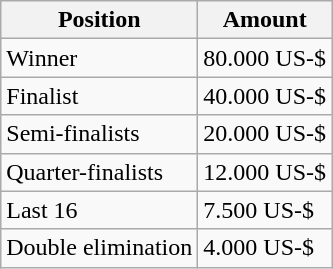<table class="wikitable">
<tr>
<th>Position</th>
<th>Amount</th>
</tr>
<tr>
<td>Winner</td>
<td>80.000 US-$</td>
</tr>
<tr>
<td>Finalist</td>
<td>40.000 US-$</td>
</tr>
<tr>
<td>Semi-finalists</td>
<td>20.000 US-$</td>
</tr>
<tr>
<td>Quarter-finalists</td>
<td>12.000 US-$</td>
</tr>
<tr>
<td>Last 16</td>
<td>7.500 US-$</td>
</tr>
<tr>
<td>Double elimination</td>
<td>4.000 US-$</td>
</tr>
</table>
